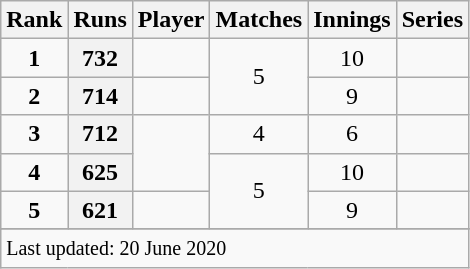<table class="wikitable plainrowheaders sortable">
<tr>
<th scope=col>Rank</th>
<th scope=col>Runs</th>
<th scope=col>Player</th>
<th scope=col>Matches</th>
<th scope=col>Innings</th>
<th scope=col>Series</th>
</tr>
<tr>
<td align=center><strong>1</strong></td>
<th scope=row style="text-align:center;">732</th>
<td></td>
<td align=center rowspan=2>5</td>
<td align=center>10</td>
<td></td>
</tr>
<tr>
<td align=center><strong>2</strong></td>
<th scope=row style=text-align:center;>714</th>
<td></td>
<td align=center>9</td>
<td></td>
</tr>
<tr>
<td align=center><strong>3</strong></td>
<th scope=row style=text-align:center;>712</th>
<td rowspan=2></td>
<td align=center>4</td>
<td align=center>6</td>
<td></td>
</tr>
<tr>
<td align=center><strong>4</strong></td>
<th scope=row style=text-align:center;>625</th>
<td align=center rowspan=2>5</td>
<td align=center>10</td>
<td></td>
</tr>
<tr>
<td align=center><strong>5</strong></td>
<th scope=row style=text-align:center;>621</th>
<td></td>
<td align=center>9</td>
<td></td>
</tr>
<tr>
</tr>
<tr class=sortbottom>
<td colspan=6><small>Last updated: 20 June 2020</small></td>
</tr>
</table>
